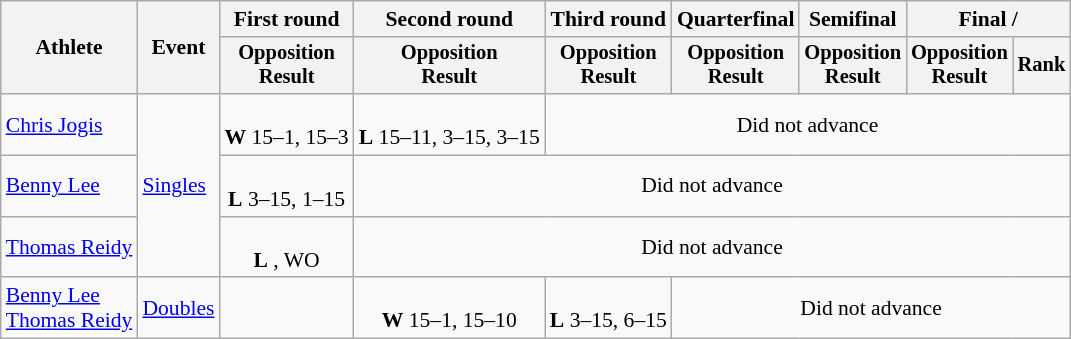<table class=wikitable style=font-size:90%;text-align:center>
<tr>
<th rowspan=2>Athlete</th>
<th rowspan=2>Event</th>
<th>First round</th>
<th>Second round</th>
<th>Third round</th>
<th>Quarterfinal</th>
<th>Semifinal</th>
<th colspan=2>Final / </th>
</tr>
<tr style=font-size:95%>
<th>Opposition<br>Result</th>
<th>Opposition<br>Result</th>
<th>Opposition<br>Result</th>
<th>Opposition<br>Result</th>
<th>Opposition<br>Result</th>
<th>Opposition<br>Result</th>
<th>Rank</th>
</tr>
<tr>
<td align=left><a href='#'>Chris Jogis</a></td>
<td align=left rowspan=3><a href='#'>Singles</a></td>
<td><br><strong>W</strong> 15–1, 15–3</td>
<td><br><strong>L</strong> 15–11, 3–15, 3–15</td>
<td colspan=5>Did not advance</td>
</tr>
<tr>
<td align=left><a href='#'>Benny Lee</a></td>
<td><br><strong>L</strong> 3–15, 1–15</td>
<td colspan=6>Did not advance</td>
</tr>
<tr>
<td align=left><a href='#'>Thomas Reidy</a></td>
<td><br><strong>L</strong> , WO</td>
<td colspan=6>Did not advance</td>
</tr>
<tr>
<td align=left><a href='#'>Benny Lee</a><br><a href='#'>Thomas Reidy</a></td>
<td align=left><a href='#'>Doubles</a></td>
<td></td>
<td><br><strong>W</strong> 15–1, 15–10</td>
<td><br><strong>L</strong> 3–15, 6–15</td>
<td colspan=4>Did not advance</td>
</tr>
</table>
